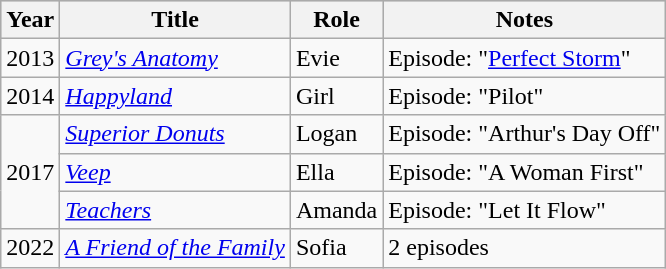<table class="wikitable">
<tr style="background:#ccc; text-align:center;">
<th>Year</th>
<th>Title</th>
<th>Role</th>
<th>Notes</th>
</tr>
<tr>
<td>2013</td>
<td><em><a href='#'>Grey's Anatomy</a></em></td>
<td>Evie</td>
<td>Episode: "<a href='#'>Perfect Storm</a>"</td>
</tr>
<tr>
<td>2014</td>
<td><em><a href='#'>Happyland</a></em></td>
<td>Girl</td>
<td>Episode: "Pilot"</td>
</tr>
<tr>
<td rowspan="3">2017</td>
<td><em><a href='#'>Superior Donuts</a></em></td>
<td>Logan</td>
<td>Episode: "Arthur's Day Off"</td>
</tr>
<tr>
<td><em><a href='#'>Veep</a></em></td>
<td>Ella</td>
<td>Episode: "A Woman First"</td>
</tr>
<tr>
<td><em><a href='#'>Teachers</a></em></td>
<td>Amanda</td>
<td>Episode: "Let It Flow"</td>
</tr>
<tr>
<td>2022</td>
<td><em><a href='#'>A Friend of the Family</a></em></td>
<td>Sofia</td>
<td>2 episodes</td>
</tr>
</table>
